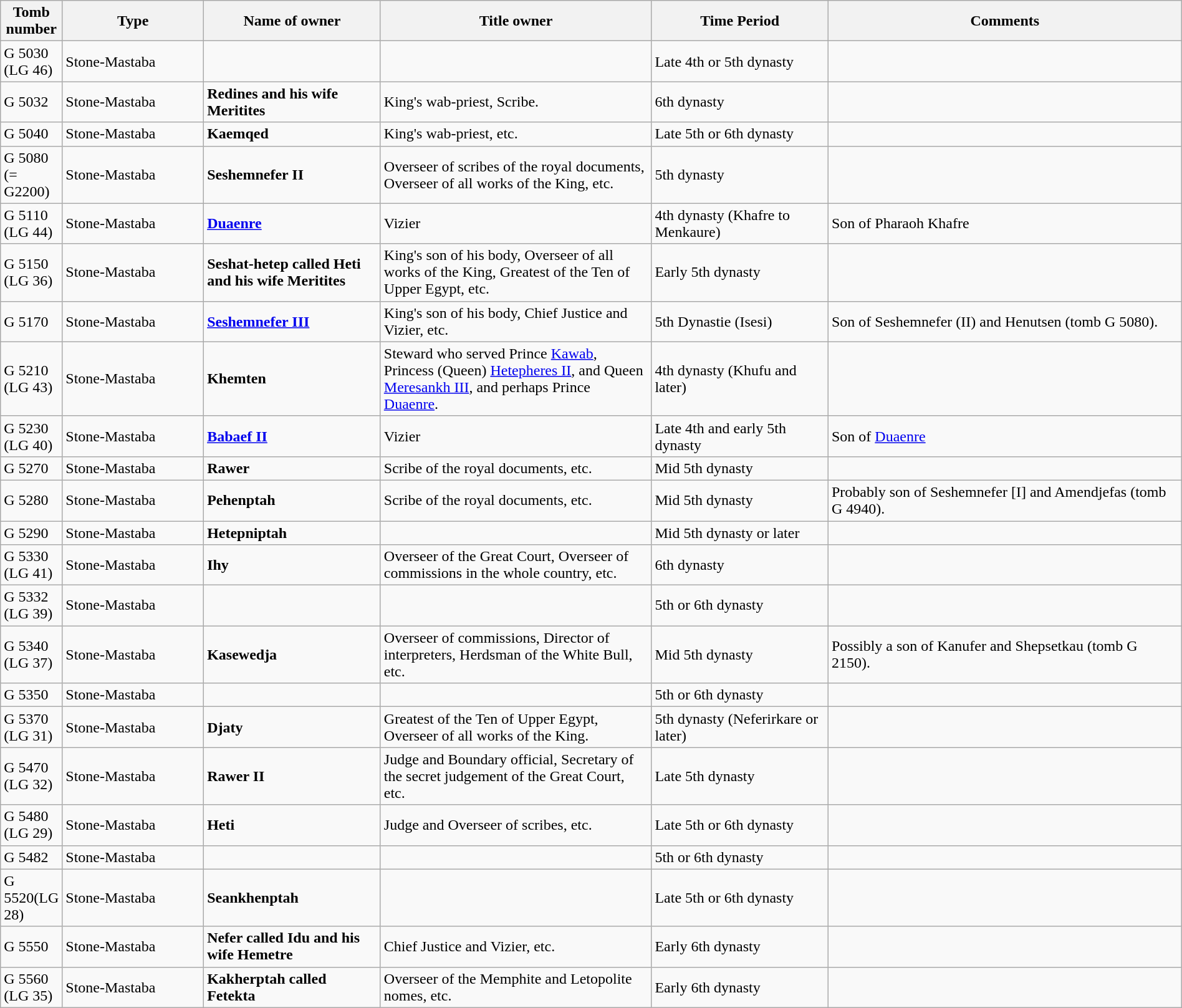<table class="wikitable" style="width: 100%;">
<tr>
<th width="5%">Tomb number</th>
<th width="12%">Type</th>
<th width="15%">Name of owner</th>
<th width="23%">Title owner</th>
<th width="15%">Time Period</th>
<th width="30%">Comments</th>
</tr>
<tr>
<td>G 5030 (LG 46)</td>
<td>Stone-Mastaba</td>
<td></td>
<td></td>
<td>Late 4th or 5th dynasty</td>
<td></td>
</tr>
<tr>
<td>G 5032</td>
<td>Stone-Mastaba</td>
<td><strong>Redines and his wife Meritites</strong></td>
<td>King's wab-priest, Scribe.</td>
<td>6th dynasty</td>
<td></td>
</tr>
<tr>
<td>G 5040</td>
<td>Stone-Mastaba</td>
<td><strong>Kaemqed</strong></td>
<td>King's wab-priest, etc.</td>
<td>Late 5th or 6th dynasty</td>
<td></td>
</tr>
<tr>
<td>G 5080 (= G2200)</td>
<td>Stone-Mastaba</td>
<td><strong>Seshemnefer II</strong></td>
<td>Overseer of scribes of the royal documents, Overseer of all works of the King, etc.</td>
<td>5th dynasty</td>
<td></td>
</tr>
<tr>
<td>G 5110 (LG 44)</td>
<td>Stone-Mastaba</td>
<td><strong><a href='#'>Duaenre</a></strong></td>
<td>Vizier</td>
<td>4th dynasty (Khafre to Menkaure)</td>
<td>Son of Pharaoh Khafre</td>
</tr>
<tr>
<td>G 5150 (LG 36)</td>
<td>Stone-Mastaba</td>
<td><strong>Seshat-hetep called Heti and his wife Meritites</strong></td>
<td>King's son of his body, Overseer of all works of the King, Greatest of the Ten of Upper Egypt, etc.</td>
<td>Early 5th dynasty</td>
<td></td>
</tr>
<tr>
<td>G 5170</td>
<td>Stone-Mastaba</td>
<td><strong><a href='#'>Seshemnefer III</a></strong></td>
<td>King's son of his body, Chief Justice and Vizier, etc.</td>
<td>5th Dynastie (Isesi)</td>
<td>Son of Seshemnefer (II) and Henutsen (tomb G 5080).</td>
</tr>
<tr>
<td>G 5210 (LG 43)</td>
<td>Stone-Mastaba</td>
<td><strong>Khemten</strong></td>
<td>Steward who served Prince <a href='#'>Kawab</a>, Princess (Queen) <a href='#'>Hetepheres II</a>, and Queen <a href='#'>Meresankh III</a>, and perhaps Prince <a href='#'>Duaenre</a>.</td>
<td>4th dynasty (Khufu and later)</td>
<td></td>
</tr>
<tr>
<td>G 5230 (LG 40)</td>
<td>Stone-Mastaba</td>
<td><strong><a href='#'>Babaef II</a></strong></td>
<td>Vizier</td>
<td>Late 4th and early 5th dynasty</td>
<td>Son of <a href='#'>Duaenre</a></td>
</tr>
<tr>
<td>G 5270</td>
<td>Stone-Mastaba</td>
<td><strong>Rawer</strong></td>
<td>Scribe of the royal documents, etc.</td>
<td>Mid 5th dynasty</td>
<td></td>
</tr>
<tr>
<td>G 5280</td>
<td>Stone-Mastaba</td>
<td><strong>Pehenptah</strong></td>
<td>Scribe of the royal documents, etc.</td>
<td>Mid 5th dynasty</td>
<td>Probably son of Seshemnefer [I] and Amendjefas (tomb G 4940).</td>
</tr>
<tr>
<td>G 5290</td>
<td>Stone-Mastaba</td>
<td><strong>Hetepniptah </strong></td>
<td></td>
<td>Mid 5th dynasty  or later</td>
<td></td>
</tr>
<tr>
<td>G 5330 (LG 41)</td>
<td>Stone-Mastaba</td>
<td><strong>Ihy</strong></td>
<td>Overseer of the Great Court, Overseer of commissions in the whole country, etc.</td>
<td>6th dynasty</td>
<td></td>
</tr>
<tr>
<td>G 5332 (LG 39)</td>
<td>Stone-Mastaba</td>
<td></td>
<td></td>
<td>5th or 6th dynasty</td>
<td></td>
</tr>
<tr>
<td>G 5340 (LG 37)</td>
<td>Stone-Mastaba</td>
<td><strong>Kasewedja</strong></td>
<td>Overseer of commissions, Director of interpreters, Herdsman of the White Bull, etc.</td>
<td>Mid 5th dynasty</td>
<td>Possibly a son of Kanufer and Shepsetkau (tomb G 2150).</td>
</tr>
<tr>
<td>G 5350</td>
<td>Stone-Mastaba</td>
<td></td>
<td></td>
<td>5th or 6th dynasty</td>
<td></td>
</tr>
<tr>
<td>G 5370 (LG 31)</td>
<td>Stone-Mastaba</td>
<td><strong>Djaty</strong></td>
<td>Greatest of the Ten of Upper Egypt, Overseer of all works of the King.</td>
<td>5th dynasty (Neferirkare or later)</td>
<td></td>
</tr>
<tr>
<td>G 5470 (LG 32)</td>
<td>Stone-Mastaba</td>
<td><strong>Rawer II</strong></td>
<td>Judge and Boundary official, Secretary of the secret judgement of the Great Court, etc.</td>
<td>Late 5th dynasty</td>
<td></td>
</tr>
<tr>
<td>G 5480 (LG 29)</td>
<td>Stone-Mastaba</td>
<td><strong>Heti</strong></td>
<td>Judge and Overseer of scribes, etc.</td>
<td>Late 5th or 6th dynasty</td>
<td></td>
</tr>
<tr>
<td>G 5482</td>
<td>Stone-Mastaba</td>
<td></td>
<td></td>
<td>5th or 6th dynasty</td>
<td></td>
</tr>
<tr>
<td>G 5520(LG 28)</td>
<td>Stone-Mastaba</td>
<td><strong>Seankhenptah</strong></td>
<td></td>
<td>Late 5th or 6th dynasty</td>
<td></td>
</tr>
<tr>
<td>G 5550</td>
<td>Stone-Mastaba</td>
<td><strong>Nefer called Idu and his wife Hemetre</strong></td>
<td>Chief Justice and Vizier, etc.</td>
<td>Early 6th dynasty</td>
<td></td>
</tr>
<tr>
<td>G 5560 (LG 35)</td>
<td>Stone-Mastaba</td>
<td><strong>Kakherptah called Fetekta</strong></td>
<td>Overseer of the Memphite and Letopolite nomes, etc.</td>
<td>Early 6th dynasty</td>
<td></td>
</tr>
</table>
